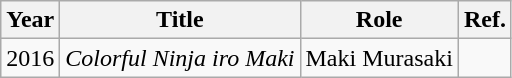<table class="wikitable">
<tr>
<th>Year</th>
<th>Title</th>
<th>Role</th>
<th>Ref.</th>
</tr>
<tr>
<td>2016</td>
<td><em>Colorful Ninja iro Maki</em></td>
<td>Maki Murasaki</td>
<td></td>
</tr>
</table>
